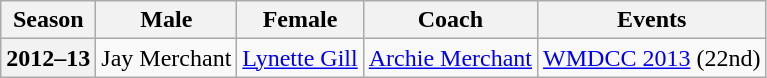<table class="wikitable">
<tr>
<th scope="col">Season</th>
<th scope="col">Male</th>
<th scope="col">Female</th>
<th scope="col">Coach</th>
<th scope="col">Events</th>
</tr>
<tr>
<th scope="row">2012–13</th>
<td>Jay Merchant</td>
<td><a href='#'>Lynette Gill</a></td>
<td><a href='#'>Archie Merchant</a></td>
<td><a href='#'>WMDCC 2013</a> (22nd)</td>
</tr>
</table>
